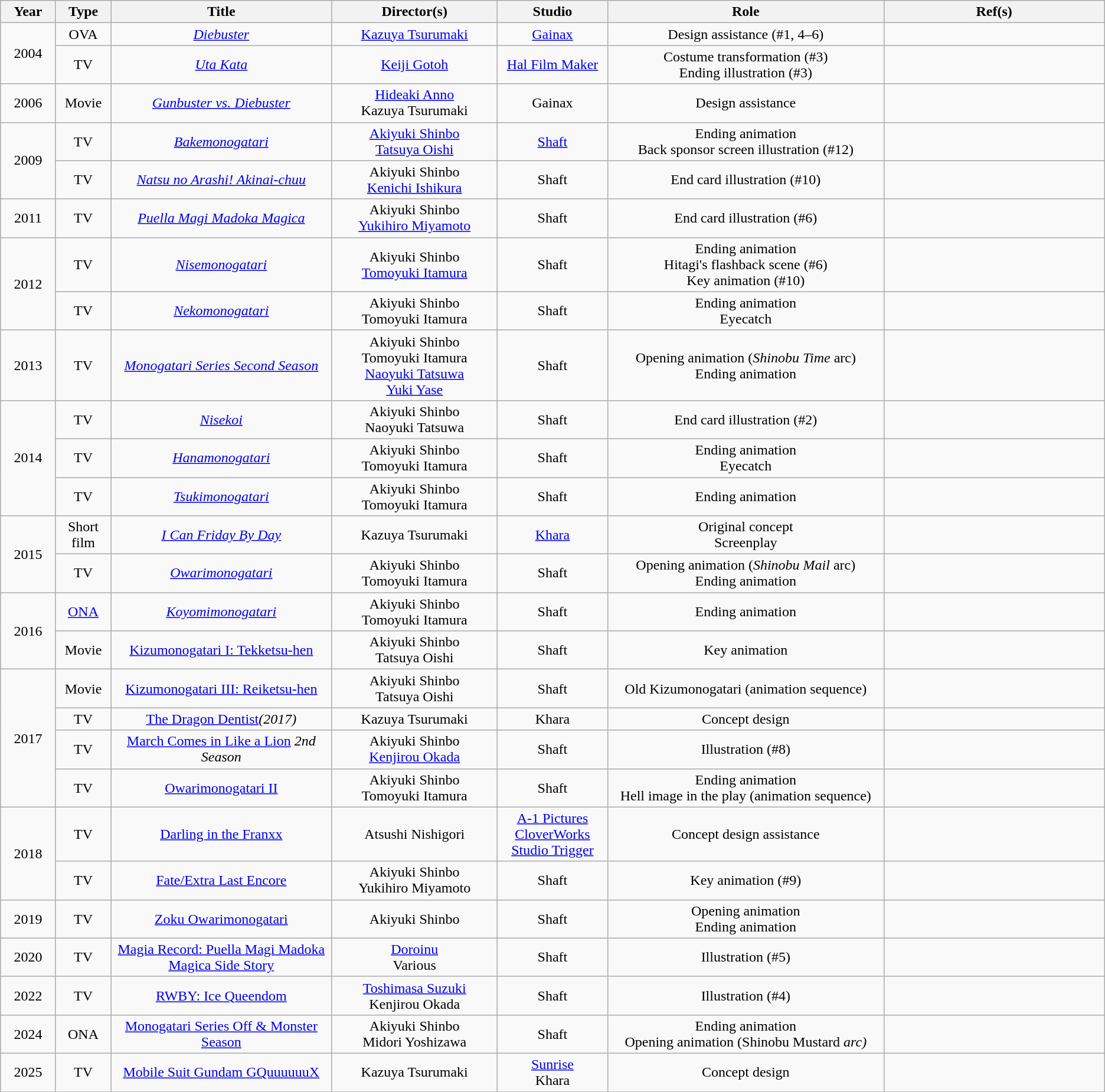<table class="wikitable sortable" style="text-align:center; margin=auto; ">
<tr>
<th scope="col" width=5%>Year</th>
<th scope="col" width=5%>Type</th>
<th scope="col" width=20%>Title</th>
<th scope="col" width=15%>Director(s)</th>
<th scope="col" width=10%>Studio</th>
<th scope="col" width=25%>Role</th>
<th scope="col" class="unsortable">Ref(s)</th>
</tr>
<tr>
<td rowspan="2">2004</td>
<td>OVA</td>
<td><em><a href='#'>Diebuster</a></em></td>
<td><a href='#'>Kazuya Tsurumaki</a></td>
<td><a href='#'>Gainax</a></td>
<td>Design assistance (#1, 4–6)</td>
<td></td>
</tr>
<tr>
<td>TV</td>
<td><em><a href='#'>Uta Kata</a></em></td>
<td><a href='#'>Keiji Gotoh</a></td>
<td><a href='#'>Hal Film Maker</a></td>
<td>Costume transformation (#3)<br>Ending illustration (#3)</td>
<td></td>
</tr>
<tr>
<td>2006</td>
<td>Movie</td>
<td><em><a href='#'>Gunbuster vs. Diebuster</a></em></td>
<td><a href='#'>Hideaki Anno</a><br>Kazuya Tsurumaki</td>
<td>Gainax</td>
<td>Design assistance</td>
<td></td>
</tr>
<tr>
<td rowspan="2">2009</td>
<td>TV</td>
<td><em><a href='#'>Bakemonogatari</a></em></td>
<td><a href='#'>Akiyuki Shinbo</a><br><a href='#'>Tatsuya Oishi</a></td>
<td><a href='#'>Shaft</a></td>
<td>Ending animation<br>Back sponsor screen illustration (#12)</td>
<td></td>
</tr>
<tr>
<td>TV</td>
<td><em><a href='#'>Natsu no Arashi! Akinai-chuu</a></em></td>
<td>Akiyuki Shinbo<br><a href='#'>Kenichi Ishikura</a></td>
<td>Shaft</td>
<td>End card illustration (#10)</td>
<td></td>
</tr>
<tr>
<td>2011</td>
<td>TV</td>
<td><em><a href='#'>Puella Magi Madoka Magica</a></em></td>
<td>Akiyuki Shinbo<br><a href='#'>Yukihiro Miyamoto</a></td>
<td>Shaft</td>
<td>End card illustration (#6)</td>
<td></td>
</tr>
<tr>
<td rowspan="2">2012</td>
<td>TV</td>
<td><em><a href='#'>Nisemonogatari</a></em></td>
<td>Akiyuki Shinbo<br><a href='#'>Tomoyuki Itamura</a></td>
<td>Shaft</td>
<td>Ending animation<br>Hitagi's flashback scene (#6)<br>Key animation (#10)</td>
<td></td>
</tr>
<tr>
<td>TV</td>
<td><em><a href='#'>Nekomonogatari</a></em></td>
<td>Akiyuki Shinbo<br>Tomoyuki Itamura</td>
<td>Shaft</td>
<td>Ending animation<br>Eyecatch</td>
<td></td>
</tr>
<tr>
<td>2013</td>
<td>TV</td>
<td><em><a href='#'>Monogatari Series Second Season</a></em></td>
<td>Akiyuki Shinbo<br>Tomoyuki Itamura<br><a href='#'>Naoyuki Tatsuwa</a><br><a href='#'>Yuki Yase</a></td>
<td>Shaft</td>
<td>Opening animation (<em>Shinobu Time</em> arc)<br>Ending animation</td>
<td></td>
</tr>
<tr>
<td rowspan="3">2014</td>
<td>TV</td>
<td><em><a href='#'>Nisekoi</a></em></td>
<td>Akiyuki Shinbo<br>Naoyuki Tatsuwa</td>
<td>Shaft</td>
<td>End card illustration (#2)</td>
<td></td>
</tr>
<tr>
<td>TV</td>
<td><em><a href='#'>Hanamonogatari</a></em></td>
<td>Akiyuki Shinbo<br>Tomoyuki Itamura</td>
<td>Shaft</td>
<td>Ending animation<br>Eyecatch</td>
<td></td>
</tr>
<tr>
<td>TV</td>
<td><em><a href='#'>Tsukimonogatari</a></em></td>
<td>Akiyuki Shinbo<br>Tomoyuki Itamura</td>
<td>Shaft</td>
<td>Ending animation</td>
<td></td>
</tr>
<tr>
<td rowspan="2">2015</td>
<td>Short film</td>
<td><em><a href='#'>I Can Friday By Day</a></em></td>
<td>Kazuya Tsurumaki</td>
<td><a href='#'>Khara</a></td>
<td>Original concept<br>Screenplay</td>
<td></td>
</tr>
<tr>
<td>TV</td>
<td><em><a href='#'>Owarimonogatari</a></em></td>
<td>Akiyuki Shinbo<br>Tomoyuki Itamura</td>
<td>Shaft</td>
<td>Opening animation (<em>Shinobu Mail</em> arc)<br>Ending animation</td>
<td></td>
</tr>
<tr>
<td rowspan="2">2016</td>
<td><a href='#'>ONA</a></td>
<td><em><a href='#'>Koyomimonogatari</a></td>
<td>Akiyuki Shinbo<br>Tomoyuki Itamura</td>
<td>Shaft</td>
<td>Ending animation</td>
<td></td>
</tr>
<tr>
<td>Movie</td>
<td></em><a href='#'>Kizumonogatari I: Tekketsu-hen</a><em></td>
<td>Akiyuki Shinbo<br>Tatsuya Oishi</td>
<td>Shaft</td>
<td>Key animation</td>
<td></td>
</tr>
<tr>
<td rowspan="4">2017</td>
<td>Movie</td>
<td></em><a href='#'>Kizumonogatari III: Reiketsu-hen</a><em></td>
<td>Akiyuki Shinbo<br>Tatsuya Oishi</td>
<td>Shaft</td>
<td>Old Kizumonogatari (animation sequence)</td>
<td></td>
</tr>
<tr>
<td>TV</td>
<td></em><a href='#'>The Dragon Dentist</a><em>(2017)</td>
<td>Kazuya Tsurumaki</td>
<td>Khara</td>
<td>Concept design</td>
<td></td>
</tr>
<tr>
<td>TV</td>
<td></em><a href='#'>March Comes in Like a Lion</a><em> 2nd Season</td>
<td>Akiyuki Shinbo<br><a href='#'>Kenjirou Okada</a></td>
<td>Shaft</td>
<td>Illustration (#8)</td>
<td></td>
</tr>
<tr>
<td>TV</td>
<td></em><a href='#'>Owarimonogatari II</a><em></td>
<td>Akiyuki Shinbo<br>Tomoyuki Itamura</td>
<td>Shaft</td>
<td>Ending animation<br>Hell image in the play (animation sequence)</td>
<td></td>
</tr>
<tr>
<td rowspan="2">2018</td>
<td>TV</td>
<td></em><a href='#'>Darling in the Franxx</a><em></td>
<td>Atsushi Nishigori</td>
<td><a href='#'>A-1 Pictures</a><br><a href='#'>CloverWorks</a><br><a href='#'>Studio Trigger</a></td>
<td>Concept design assistance</td>
<td></td>
</tr>
<tr>
<td>TV</td>
<td></em><a href='#'>Fate/Extra Last Encore</a><em></td>
<td>Akiyuki Shinbo<br>Yukihiro Miyamoto</td>
<td>Shaft</td>
<td>Key animation (#9)</td>
<td></td>
</tr>
<tr>
<td>2019</td>
<td>TV</td>
<td></em><a href='#'>Zoku Owarimonogatari</a><em></td>
<td>Akiyuki Shinbo</td>
<td>Shaft</td>
<td>Opening animation<br>Ending animation</td>
<td></td>
</tr>
<tr>
<td>2020</td>
<td>TV</td>
<td></em><a href='#'>Magia Record: Puella Magi Madoka Magica Side Story</a><em></td>
<td></em><a href='#'>Doroinu</a><em><br></em>Various<em></td>
<td>Shaft</td>
<td>Illustration (#5)</td>
<td></td>
</tr>
<tr>
<td>2022</td>
<td>TV</td>
<td></em><a href='#'>RWBY: Ice Queendom</a><em></td>
<td><a href='#'>Toshimasa Suzuki</a><br>Kenjirou Okada</td>
<td>Shaft</td>
<td>Illustration (#4)</td>
<td></td>
</tr>
<tr>
<td>2024</td>
<td>ONA</td>
<td></em><a href='#'>Monogatari Series Off & Monster Season</a><em></td>
<td>Akiyuki Shinbo<br>Midori Yoshizawa</td>
<td>Shaft</td>
<td>Ending animation<br>Opening animation (</em>Shinobu Mustard<em> arc)</td>
<td></td>
</tr>
<tr>
<td>2025</td>
<td>TV</td>
<td></em><a href='#'>Mobile Suit Gundam GQuuuuuuX</a><em></td>
<td>Kazuya Tsurumaki</td>
<td><a href='#'>Sunrise</a><br>Khara</td>
<td>Concept design</td>
<td></td>
</tr>
<tr>
</tr>
</table>
